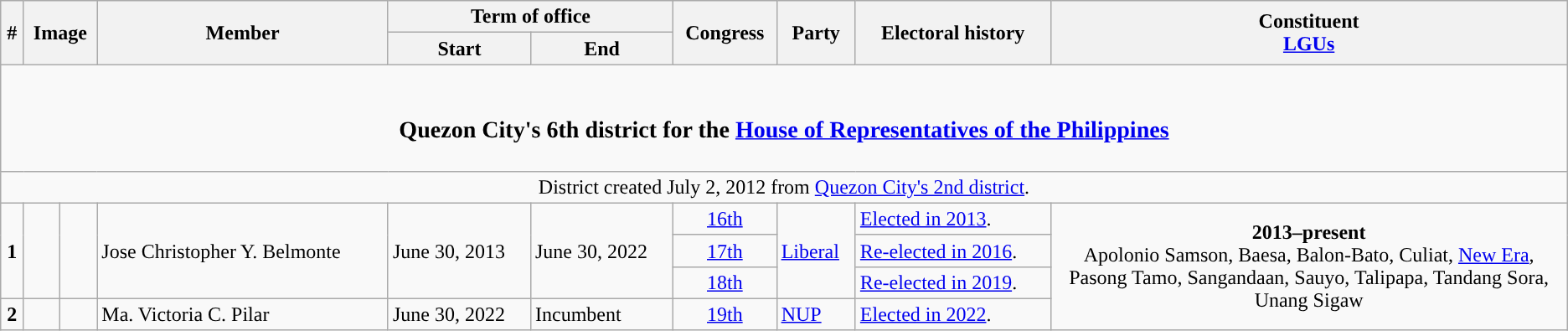<table class="wikitable">
<tr>
<th rowspan="2">#</th>
<th colspan="2" rowspan="2">Image</th>
<th rowspan="2">Member</th>
<th colspan="2">Term of office</th>
<th rowspan="2">Congress</th>
<th rowspan="2">Party</th>
<th rowspan="2">Electoral history</th>
<th rowspan="2" width="33%">Constituent<br><a href='#'>LGUs</a></th>
</tr>
<tr>
<th>Start</th>
<th>End</th>
</tr>
<tr>
<td colspan="10" style="text-align:center;"><br><h3>Quezon City's 6th district for the <a href='#'>House of Representatives of the Philippines</a></h3></td>
</tr>
<tr>
<td colspan="10" style="text-align:center;">District created July 2, 2012 from <a href='#'>Quezon City's 2nd district</a>.</td>
</tr>
<tr>
<td rowspan="3" style="text-align:center;"><strong>1</strong></td>
<td rowspan="3" style="color:inherit;background:"></td>
<td rowspan="3"></td>
<td rowspan="3">Jose Christopher Y. Belmonte</td>
<td rowspan="3">June 30, 2013</td>
<td rowspan="3">June 30, 2022</td>
<td style="text-align:center;"><a href='#'>16th</a></td>
<td rowspan="3"><a href='#'>Liberal</a></td>
<td><a href='#'>Elected in 2013</a>.</td>
<td rowspan="4" align="center"><strong>2013–present</strong><br>Apolonio Samson, Baesa, Balon-Bato, Culiat, <a href='#'>New Era</a>, Pasong Tamo, Sangandaan, Sauyo, Talipapa, Tandang Sora, Unang Sigaw</td>
</tr>
<tr>
<td style="text-align:center;"><a href='#'>17th</a></td>
<td><a href='#'>Re-elected in 2016</a>.</td>
</tr>
<tr>
<td style="text-align:center;"><a href='#'>18th</a></td>
<td><a href='#'>Re-elected in 2019</a>.</td>
</tr>
<tr>
<td style="text-align:center;"><strong>2</strong></td>
<td style="color:inherit;background:"></td>
<td></td>
<td>Ma. Victoria C. Pilar</td>
<td>June 30, 2022</td>
<td>Incumbent</td>
<td style="text-align:center;"><a href='#'>19th</a></td>
<td><a href='#'>NUP</a></td>
<td><a href='#'>Elected in 2022</a>.</td>
</tr>
</table>
